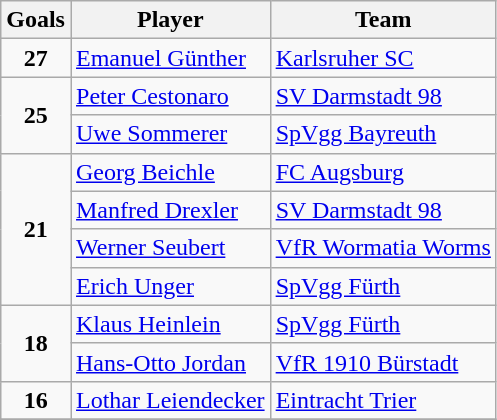<table class="wikitable">
<tr>
<th>Goals</th>
<th>Player</th>
<th>Team</th>
</tr>
<tr>
<td rowspan="1" align=center><strong>27</strong></td>
<td> <a href='#'>Emanuel Günther</a></td>
<td><a href='#'>Karlsruher SC</a></td>
</tr>
<tr>
<td rowspan="2" align=center><strong>25</strong></td>
<td> <a href='#'>Peter Cestonaro</a></td>
<td><a href='#'>SV Darmstadt 98</a></td>
</tr>
<tr>
<td> <a href='#'>Uwe Sommerer</a></td>
<td><a href='#'>SpVgg Bayreuth</a></td>
</tr>
<tr>
<td rowspan="4" align=center><strong>21</strong></td>
<td> <a href='#'>Georg Beichle</a></td>
<td><a href='#'>FC Augsburg</a></td>
</tr>
<tr>
<td> <a href='#'>Manfred Drexler</a></td>
<td><a href='#'>SV Darmstadt 98</a></td>
</tr>
<tr>
<td> <a href='#'>Werner Seubert</a></td>
<td><a href='#'>VfR Wormatia Worms</a></td>
</tr>
<tr>
<td> <a href='#'>Erich Unger</a></td>
<td><a href='#'>SpVgg Fürth</a></td>
</tr>
<tr>
<td rowspan="2" align=center><strong>18</strong></td>
<td> <a href='#'>Klaus Heinlein</a></td>
<td><a href='#'>SpVgg Fürth</a></td>
</tr>
<tr>
<td> <a href='#'>Hans-Otto Jordan</a></td>
<td><a href='#'>VfR 1910 Bürstadt</a></td>
</tr>
<tr>
<td rowspan="1" align=center><strong>16</strong></td>
<td> <a href='#'>Lothar Leiendecker</a></td>
<td><a href='#'>Eintracht Trier</a></td>
</tr>
<tr>
</tr>
</table>
